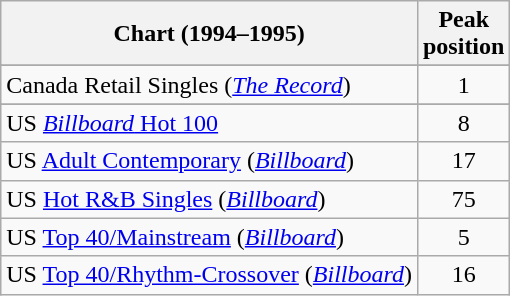<table class="wikitable sortable">
<tr>
<th>Chart (1994–1995)</th>
<th>Peak<br>position</th>
</tr>
<tr>
</tr>
<tr>
<td>Canada Retail Singles (<em><a href='#'>The Record</a></em>)</td>
<td style="text-align:center;">1</td>
</tr>
<tr>
</tr>
<tr>
</tr>
<tr>
</tr>
<tr>
<td>US <a href='#'><em>Billboard</em> Hot 100</a></td>
<td align="center">8</td>
</tr>
<tr>
<td>US <a href='#'>Adult Contemporary</a> (<em><a href='#'>Billboard</a></em>)</td>
<td align="center">17</td>
</tr>
<tr>
<td>US <a href='#'>Hot R&B Singles</a> (<em><a href='#'>Billboard</a></em>)</td>
<td align="center">75</td>
</tr>
<tr>
<td>US <a href='#'>Top 40/Mainstream</a> (<em><a href='#'>Billboard</a></em>)</td>
<td align="center">5</td>
</tr>
<tr>
<td>US <a href='#'>Top 40/Rhythm-Crossover</a> (<em><a href='#'>Billboard</a></em>)</td>
<td align="center">16</td>
</tr>
</table>
